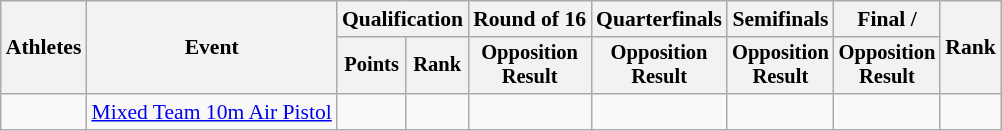<table class="wikitable" style="font-size:90%;">
<tr>
<th rowspan=2>Athletes</th>
<th rowspan=2>Event</th>
<th colspan=2>Qualification</th>
<th>Round of 16</th>
<th>Quarterfinals</th>
<th>Semifinals</th>
<th>Final / </th>
<th rowspan=2>Rank</th>
</tr>
<tr style="font-size:95%">
<th>Points</th>
<th>Rank</th>
<th>Opposition<br>Result</th>
<th>Opposition<br>Result</th>
<th>Opposition<br>Result</th>
<th>Opposition<br>Result</th>
</tr>
<tr align=center>
<td align=left><br></td>
<td align=left><a href='#'>Mixed Team 10m Air Pistol</a></td>
<td></td>
<td></td>
<td></td>
<td></td>
<td></td>
<td></td>
<td></td>
</tr>
</table>
